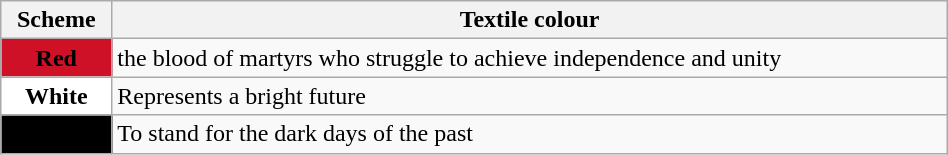<table class="wikitable" style="width:50%; margin-left:auto; margin-right:auto;">
<tr>
<th>Scheme</th>
<th>Textile colour</th>
</tr>
<tr>
<th style="background: #CE1126 "><span> Red </span></th>
<td>the blood of martyrs who struggle to achieve independence and unity</td>
</tr>
<tr>
<th style="background: #ffffff ">White</th>
<td>Represents a bright future</td>
</tr>
<tr>
<th style="background: #000000 "><span> Black </span></th>
<td>To stand for the dark days of the past</td>
</tr>
</table>
